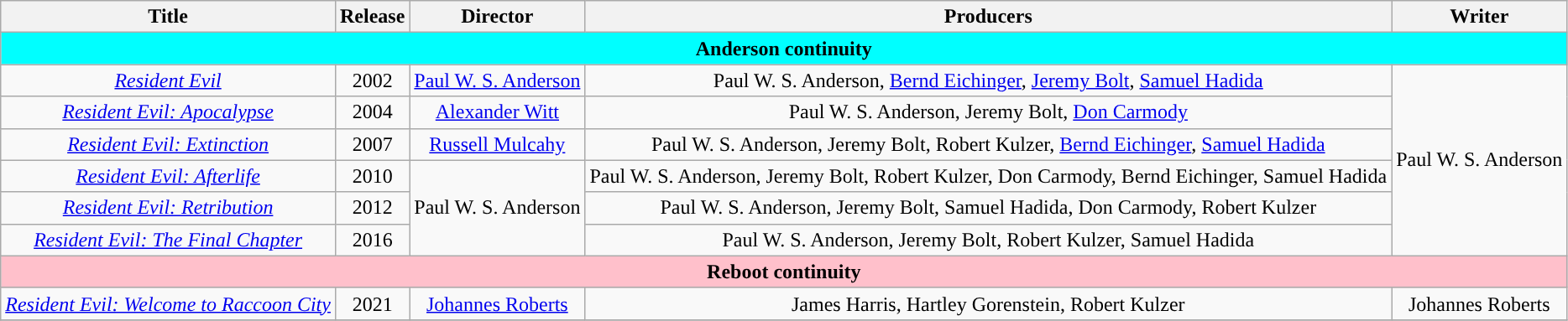<table class="wikitable">
<tr>
<th>Title</th>
<th>Release</th>
<th>Director</th>
<th>Producers</th>
<th>Writer</th>
</tr>
<tr>
<th colspan="5" style="background-color: aqua;">Anderson continuity</th>
</tr>
<tr style="text-align: center;">
<td><em><a href='#'>Resident Evil</a></em></td>
<td>2002</td>
<td><a href='#'>Paul W. S. Anderson</a></td>
<td>Paul W. S. Anderson, <a href='#'>Bernd Eichinger</a>, <a href='#'>Jeremy Bolt</a>, <a href='#'>Samuel Hadida</a></td>
<td rowspan="6">Paul W. S. Anderson</td>
</tr>
<tr style="text-align: center;">
<td><em><a href='#'>Resident Evil: Apocalypse</a></em></td>
<td>2004</td>
<td><a href='#'>Alexander Witt</a></td>
<td>Paul W. S. Anderson, Jeremy Bolt, <a href='#'>Don Carmody</a></td>
</tr>
<tr style="text-align: center;">
<td><em><a href='#'>Resident Evil: Extinction</a></em></td>
<td>2007</td>
<td><a href='#'>Russell Mulcahy</a></td>
<td>Paul W. S. Anderson, Jeremy Bolt, Robert Kulzer, <a href='#'>Bernd Eichinger</a>, <a href='#'>Samuel Hadida</a></td>
</tr>
<tr style="text-align: center;">
<td><em><a href='#'>Resident Evil: Afterlife</a></em></td>
<td>2010</td>
<td rowspan="3">Paul W. S. Anderson</td>
<td>Paul W. S. Anderson, Jeremy Bolt, Robert Kulzer, Don Carmody, Bernd Eichinger, Samuel Hadida</td>
</tr>
<tr style="text-align: center;">
<td><em><a href='#'>Resident Evil: Retribution</a></em></td>
<td>2012</td>
<td>Paul W. S. Anderson, Jeremy Bolt, Samuel Hadida, Don Carmody, Robert Kulzer</td>
</tr>
<tr style="text-align: center;">
<td><em><a href='#'>Resident Evil: The Final Chapter</a></em></td>
<td>2016</td>
<td>Paul W. S. Anderson, Jeremy Bolt, Robert Kulzer, Samuel Hadida</td>
</tr>
<tr>
<th colspan="5" style="background-color: pink;">Reboot continuity</th>
</tr>
<tr style="text-align: center;">
<td><em><a href='#'>Resident Evil: Welcome to Raccoon City</a></em></td>
<td>2021</td>
<td><a href='#'>Johannes Roberts</a></td>
<td>James Harris, Hartley Gorenstein, Robert Kulzer</td>
<td>Johannes Roberts</td>
</tr>
<tr>
</tr>
</table>
